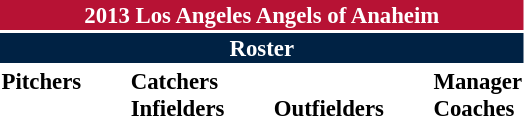<table class="toccolours" style="font-size: 95%;">
<tr>
<th colspan="10" style="background-color: #B71234; color: white; text-align: center;">2013 Los Angeles Angels of Anaheim</th>
</tr>
<tr>
<td colspan="10" style="background-color:#002244; color: white; text-align: center;"><strong>Roster</strong></td>
</tr>
<tr>
<td valign="top"><strong>Pitchers</strong><br>
























</td>
<td width="25px"></td>
<td valign="top"><strong>Catchers</strong><br>


<strong>Infielders</strong>












</td>
<td width="25px"></td>
<td valign="top"><br><strong>Outfielders</strong>






</td>
<td width="25px"></td>
<td valign="top"><strong>Manager</strong><br>
<strong>Coaches</strong>
 
 
 
 
 
 
 
 
 </td>
</tr>
</table>
